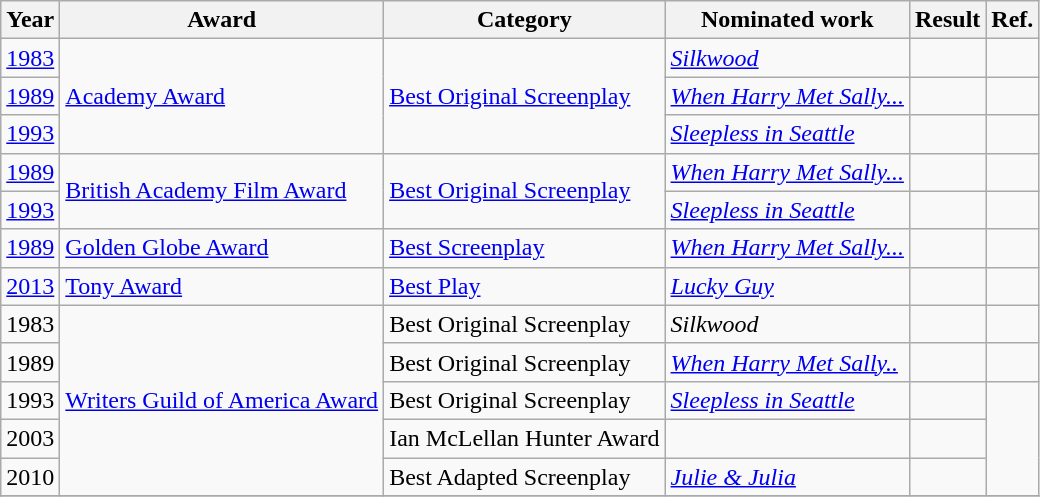<table class="wikitable unsortable">
<tr>
<th>Year</th>
<th>Award</th>
<th>Category</th>
<th>Nominated work</th>
<th>Result</th>
<th>Ref.</th>
</tr>
<tr>
<td><a href='#'>1983</a></td>
<td rowspan=3><a href='#'>Academy Award</a></td>
<td rowspan=3><a href='#'>Best Original Screenplay</a></td>
<td><em><a href='#'>Silkwood</a></em></td>
<td></td>
<td></td>
</tr>
<tr>
<td><a href='#'>1989</a></td>
<td><em><a href='#'>When Harry Met Sally...</a></em></td>
<td></td>
<td></td>
</tr>
<tr>
<td><a href='#'>1993</a></td>
<td><em><a href='#'>Sleepless in Seattle</a></em></td>
<td></td>
<td></td>
</tr>
<tr>
<td><a href='#'>1989</a></td>
<td rowspan=2><a href='#'>British Academy Film Award</a></td>
<td rowspan=2><a href='#'>Best Original Screenplay</a></td>
<td><em><a href='#'>When Harry Met Sally...</a></em></td>
<td></td>
<td></td>
</tr>
<tr>
<td><a href='#'>1993</a></td>
<td><em><a href='#'>Sleepless in Seattle</a></em></td>
<td></td>
<td></td>
</tr>
<tr>
<td><a href='#'>1989</a></td>
<td><a href='#'>Golden Globe Award</a></td>
<td><a href='#'>Best Screenplay</a></td>
<td><em><a href='#'>When Harry Met Sally...</a></em></td>
<td></td>
<td></td>
</tr>
<tr>
<td><a href='#'>2013</a></td>
<td><a href='#'>Tony Award</a></td>
<td><a href='#'>Best Play</a></td>
<td><em><a href='#'>Lucky Guy</a></em></td>
<td></td>
<td></td>
</tr>
<tr>
<td>1983</td>
<td rowspan=5><a href='#'>Writers Guild of America Award</a></td>
<td>Best Original Screenplay</td>
<td><em>Silkwood</em></td>
<td></td>
<td></td>
</tr>
<tr>
<td>1989</td>
<td>Best Original Screenplay</td>
<td><em><a href='#'>When Harry Met Sally..</a></em></td>
<td></td>
<td></td>
</tr>
<tr>
<td>1993</td>
<td>Best Original Screenplay</td>
<td><em><a href='#'>Sleepless in Seattle</a></em></td>
<td></td>
<td rowspan=3></td>
</tr>
<tr>
<td>2003</td>
<td>Ian McLellan Hunter Award</td>
<td></td>
<td></td>
</tr>
<tr>
<td>2010</td>
<td>Best Adapted Screenplay</td>
<td><em><a href='#'>Julie & Julia</a></em></td>
<td></td>
</tr>
<tr>
</tr>
</table>
